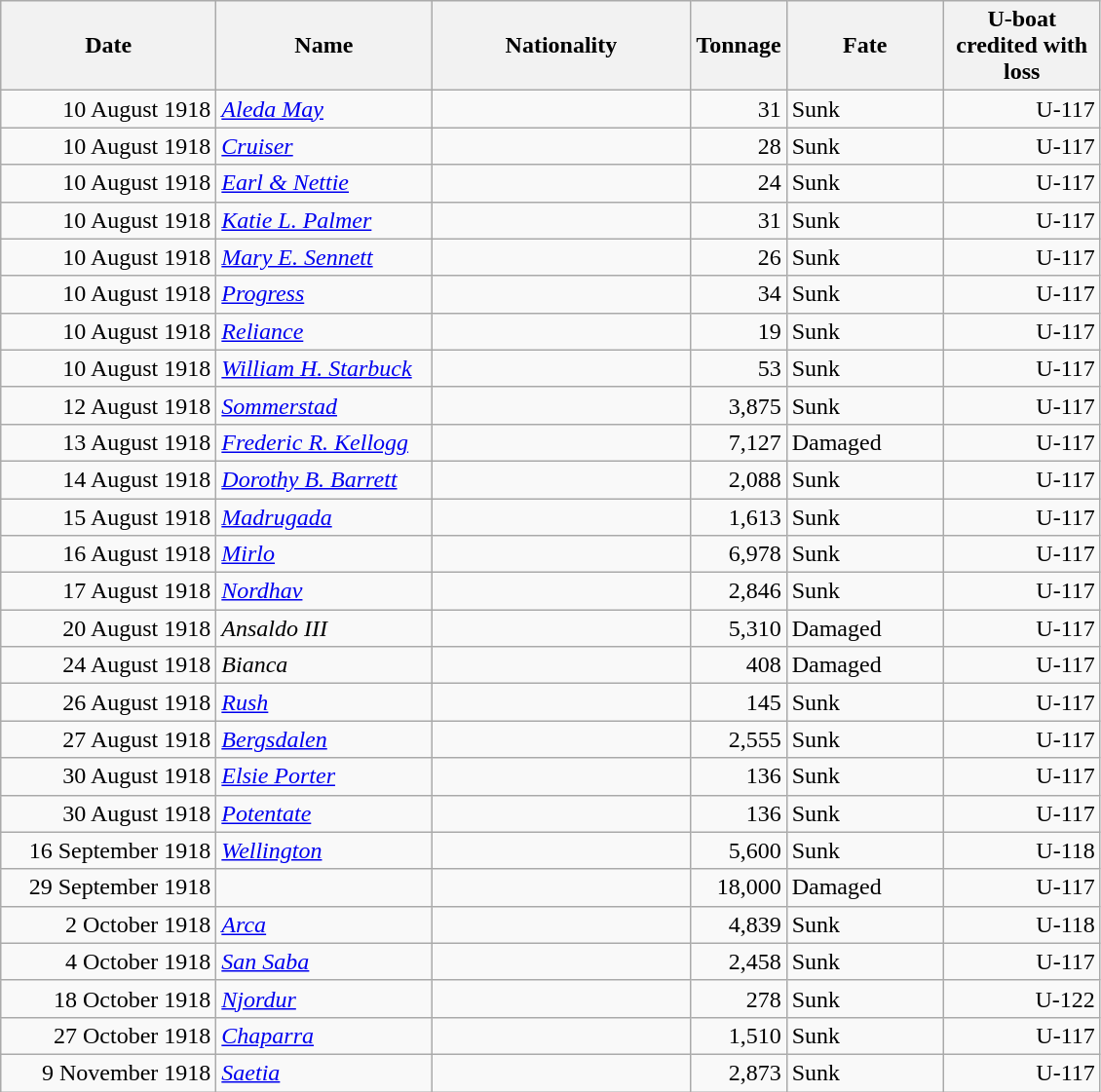<table class="wikitable sortable">
<tr>
<th width="140px">Date</th>
<th width="140px">Name</th>
<th width="170px">Nationality</th>
<th width="25px">Tonnage</th>
<th width="100px">Fate</th>
<th width="100px">U-boat credited with loss</th>
</tr>
<tr>
<td align="right">10 August 1918</td>
<td align="left"><a href='#'><em>Aleda May</em></a></td>
<td align="left"></td>
<td align="right">31</td>
<td align="left">Sunk</td>
<td align="right">U-117</td>
</tr>
<tr>
<td align="right">10 August 1918</td>
<td align="left"><a href='#'><em>Cruiser</em></a></td>
<td align="left"></td>
<td align="right">28</td>
<td align="left">Sunk</td>
<td align="right">U-117</td>
</tr>
<tr>
<td align="right">10 August 1918</td>
<td align="left"><a href='#'><em>Earl & Nettie</em></a></td>
<td align="left"></td>
<td align="right">24</td>
<td align="left">Sunk</td>
<td align="right">U-117</td>
</tr>
<tr>
<td align="right">10 August 1918</td>
<td align="left"><a href='#'><em>Katie L. Palmer</em></a></td>
<td align="left"></td>
<td align="right">31</td>
<td align="left">Sunk</td>
<td align="right">U-117</td>
</tr>
<tr>
<td align="right">10 August 1918</td>
<td align="left"><a href='#'><em>Mary E. Sennett</em></a></td>
<td align="left"></td>
<td align="right">26</td>
<td align="left">Sunk</td>
<td align="right">U-117</td>
</tr>
<tr>
<td align="right">10 August 1918</td>
<td align="left"><a href='#'><em>Progress</em></a></td>
<td align="left"></td>
<td align="right">34</td>
<td align="left">Sunk</td>
<td align="right">U-117</td>
</tr>
<tr>
<td align="right">10 August 1918</td>
<td align="left"><a href='#'><em>Reliance</em></a></td>
<td align="left"></td>
<td align="right">19</td>
<td align="left">Sunk</td>
<td align="right">U-117</td>
</tr>
<tr>
<td align="right">10 August 1918</td>
<td align="left"><a href='#'><em>William H. Starbuck</em></a></td>
<td align="left"></td>
<td align="right">53</td>
<td align="left">Sunk</td>
<td align="right">U-117</td>
</tr>
<tr>
<td align="right">12 August 1918</td>
<td align="left"><a href='#'><em>Sommerstad</em></a></td>
<td align="left"></td>
<td align="right">3,875</td>
<td align="left">Sunk</td>
<td align="right">U-117</td>
</tr>
<tr>
<td align="right">13 August 1918</td>
<td align="left"><a href='#'><em>Frederic R. Kellogg</em></a></td>
<td align="left"></td>
<td align="right">7,127</td>
<td align="left">Damaged</td>
<td align="right">U-117</td>
</tr>
<tr>
<td align="right">14 August 1918</td>
<td align="left"><a href='#'><em>Dorothy B. Barrett</em></a></td>
<td align="left"></td>
<td align="right">2,088</td>
<td align="left">Sunk</td>
<td align="right">U-117</td>
</tr>
<tr>
<td align="right">15 August 1918</td>
<td align="left"><a href='#'><em>Madrugada</em></a></td>
<td align="left"></td>
<td align="right">1,613</td>
<td align="left">Sunk</td>
<td align="right">U-117</td>
</tr>
<tr>
<td align="right">16 August 1918</td>
<td align="left"><a href='#'><em>Mirlo</em></a></td>
<td align="left"></td>
<td align="right">6,978</td>
<td align="left">Sunk</td>
<td align="right">U-117</td>
</tr>
<tr>
<td align="right">17 August 1918</td>
<td align="left"><a href='#'><em>Nordhav</em></a></td>
<td align="left"></td>
<td align="right">2,846</td>
<td align="left">Sunk</td>
<td align="right">U-117</td>
</tr>
<tr>
<td align="right">20 August 1918</td>
<td align="left"><em>Ansaldo III</em></td>
<td align="left"></td>
<td align="right">5,310</td>
<td align="left">Damaged</td>
<td align="right">U-117</td>
</tr>
<tr>
<td align="right">24 August 1918</td>
<td align="left"><em>Bianca</em></td>
<td align="left"></td>
<td align="right">408</td>
<td align="left">Damaged</td>
<td align="right">U-117</td>
</tr>
<tr>
<td align="right">26 August 1918</td>
<td align="left"><a href='#'><em>Rush</em></a></td>
<td align="left"></td>
<td align="right">145</td>
<td align="left">Sunk</td>
<td align="right">U-117</td>
</tr>
<tr>
<td align="right">27 August 1918</td>
<td align="left"><a href='#'><em>Bergsdalen</em></a></td>
<td align="left"></td>
<td align="right">2,555</td>
<td align="left">Sunk</td>
<td align="right">U-117</td>
</tr>
<tr>
<td align="right">30 August 1918</td>
<td align="left"><a href='#'><em>Elsie Porter</em></a></td>
<td align="left"></td>
<td align="right">136</td>
<td align="left">Sunk</td>
<td align="right">U-117</td>
</tr>
<tr>
<td align="right">30 August 1918</td>
<td align="left"><a href='#'><em>Potentate</em></a></td>
<td align="left"></td>
<td align="right">136</td>
<td align="left">Sunk</td>
<td align="right">U-117</td>
</tr>
<tr>
<td align="right">16 September 1918</td>
<td align="left"><a href='#'><em>Wellington</em></a></td>
<td align="left"></td>
<td align="right">5,600</td>
<td align="left">Sunk</td>
<td align="right">U-118</td>
</tr>
<tr>
<td align="right">29 September 1918</td>
<td align="left"></td>
<td align="left"></td>
<td align="right">18,000</td>
<td align="left">Damaged</td>
<td align="right">U-117</td>
</tr>
<tr>
<td align="right">2 October 1918</td>
<td align="left"><a href='#'><em>Arca</em></a></td>
<td align="left"></td>
<td align="right">4,839</td>
<td align="left">Sunk</td>
<td align="right">U-118</td>
</tr>
<tr>
<td align="right">4 October 1918</td>
<td align="left"><a href='#'><em>San Saba</em></a></td>
<td align="left"></td>
<td align="right">2,458</td>
<td align="left">Sunk</td>
<td align="right">U-117</td>
</tr>
<tr>
<td align="right">18 October 1918</td>
<td align="left"><a href='#'><em>Njordur</em></a></td>
<td align="left"></td>
<td align="right">278</td>
<td align="left">Sunk</td>
<td align="right">U-122</td>
</tr>
<tr>
<td align="right">27 October 1918</td>
<td align="left"><a href='#'><em>Chaparra</em></a></td>
<td align="left"></td>
<td align="right">1,510</td>
<td align="left">Sunk</td>
<td align="right">U-117</td>
</tr>
<tr>
<td align="right">9 November 1918</td>
<td align="left"><a href='#'><em>Saetia</em></a></td>
<td align="left"></td>
<td align="right">2,873</td>
<td align="left">Sunk</td>
<td align="right">U-117</td>
</tr>
</table>
